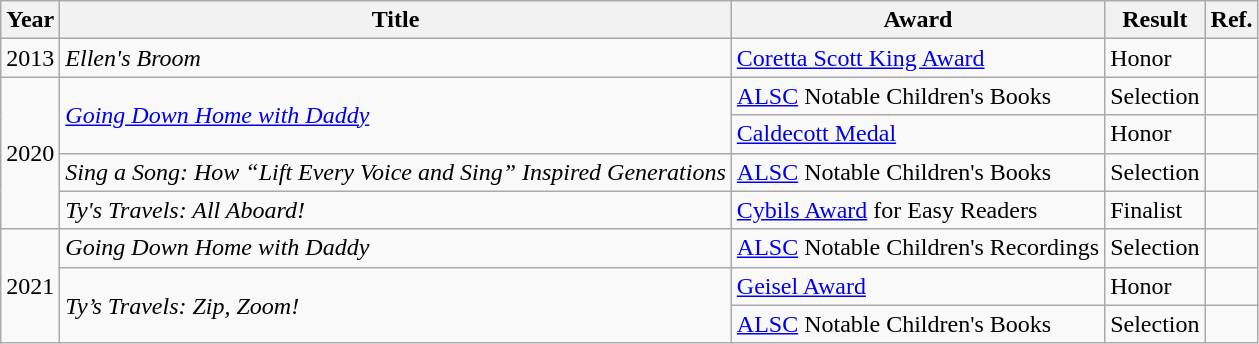<table class="wikitable">
<tr>
<th>Year</th>
<th>Title</th>
<th>Award</th>
<th>Result</th>
<th>Ref.</th>
</tr>
<tr>
<td>2013</td>
<td><em>Ellen's Broom</em></td>
<td><a href='#'>Coretta Scott King Award</a></td>
<td>Honor</td>
<td></td>
</tr>
<tr>
<td rowspan="4">2020</td>
<td rowspan="2"><em><a href='#'>Going Down Home with Daddy</a></em></td>
<td><a href='#'>ALSC</a> Notable Children's Books</td>
<td>Selection</td>
<td></td>
</tr>
<tr>
<td><a href='#'>Caldecott Medal</a></td>
<td>Honor</td>
<td></td>
</tr>
<tr>
<td><em>Sing a Song: How “Lift Every Voice and Sing” Inspired Generations</em></td>
<td><a href='#'>ALSC</a> Notable Children's Books</td>
<td>Selection</td>
<td></td>
</tr>
<tr>
<td><em>Ty's Travels: All Aboard!</em></td>
<td><a href='#'>Cybils Award</a> for Easy Readers</td>
<td>Finalist</td>
<td></td>
</tr>
<tr>
<td rowspan="3">2021</td>
<td><em>Going Down Home with Daddy</em></td>
<td><a href='#'>ALSC</a> Notable Children's Recordings</td>
<td>Selection</td>
<td></td>
</tr>
<tr>
<td rowspan="2"><em>Ty’s Travels: Zip, Zoom!</em></td>
<td><a href='#'>Geisel Award</a></td>
<td>Honor</td>
<td></td>
</tr>
<tr>
<td><a href='#'>ALSC</a> Notable Children's Books</td>
<td>Selection</td>
<td></td>
</tr>
</table>
